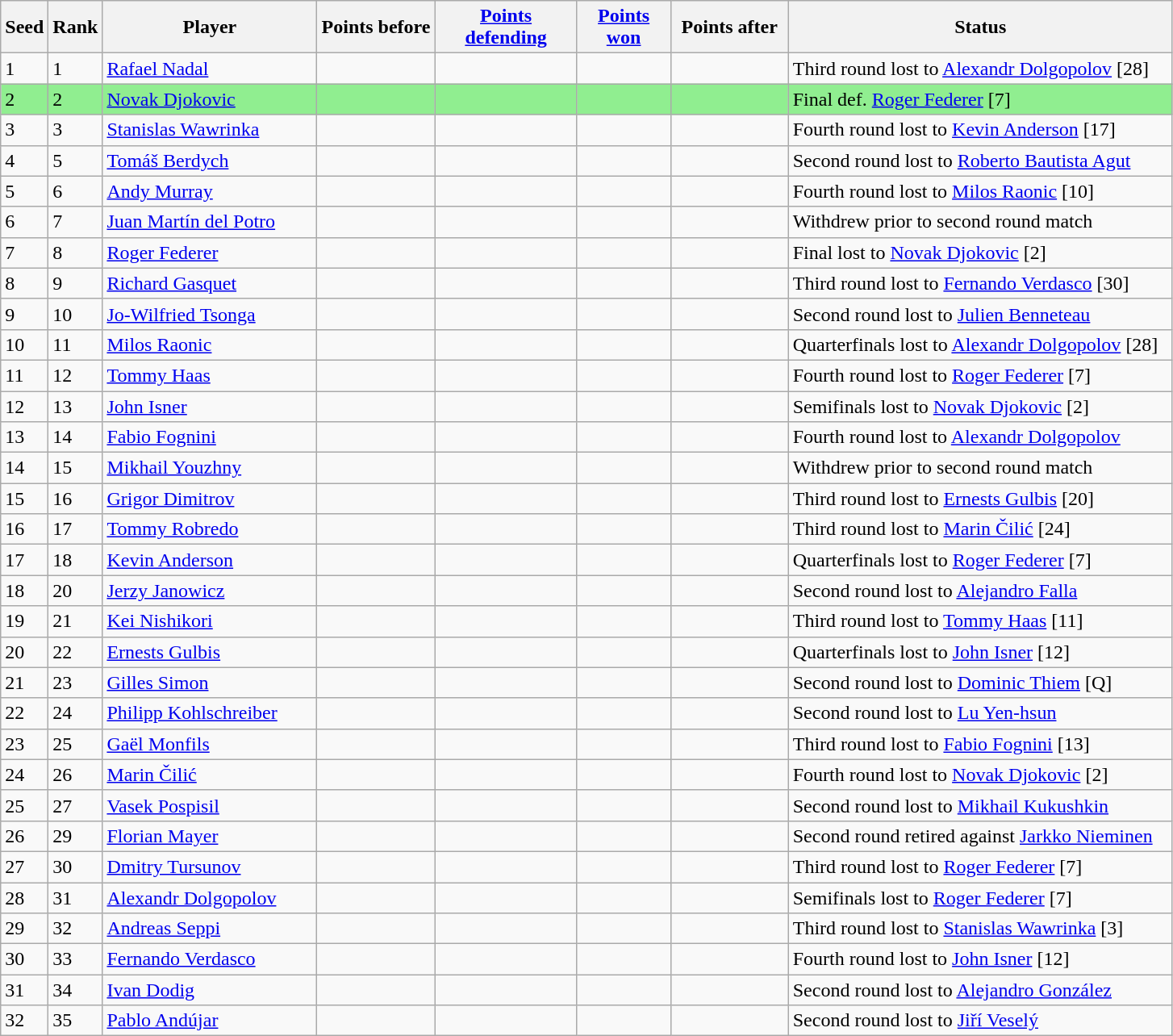<table class="wikitable sortable">
<tr>
<th style="width:30px;">Seed</th>
<th style="width:30px;">Rank</th>
<th style="width:170px;">Player</th>
<th style="width:90px;">Points before</th>
<th style="width:110px;"><a href='#'>Points defending</a></th>
<th style="width:70px;"><a href='#'>Points won</a></th>
<th style="width:90px;">Points after</th>
<th style="width:310px;">Status</th>
</tr>
<tr>
<td>1</td>
<td>1</td>
<td> <a href='#'>Rafael Nadal</a></td>
<td></td>
<td></td>
<td></td>
<td></td>
<td>Third round lost to  <a href='#'>Alexandr Dolgopolov</a> [28]</td>
</tr>
<tr style="background-color:lightgreen;">
<td>2</td>
<td>2</td>
<td> <a href='#'>Novak Djokovic</a></td>
<td></td>
<td></td>
<td></td>
<td></td>
<td>Final def.  <a href='#'>Roger Federer</a> [7]</td>
</tr>
<tr>
<td>3</td>
<td>3</td>
<td> <a href='#'>Stanislas Wawrinka</a></td>
<td></td>
<td></td>
<td></td>
<td></td>
<td>Fourth round lost to  <a href='#'>Kevin Anderson</a> [17]</td>
</tr>
<tr>
<td>4</td>
<td>5</td>
<td> <a href='#'>Tomáš Berdych</a></td>
<td></td>
<td></td>
<td> </td>
<td></td>
<td>Second round lost to  <a href='#'>Roberto Bautista Agut</a></td>
</tr>
<tr>
<td>5</td>
<td>6</td>
<td> <a href='#'>Andy Murray</a></td>
<td></td>
<td></td>
<td></td>
<td></td>
<td>Fourth round lost to  <a href='#'>Milos Raonic</a> [10]</td>
</tr>
<tr>
<td>6</td>
<td>7</td>
<td> <a href='#'>Juan Martín del Potro</a></td>
<td></td>
<td></td>
<td></td>
<td></td>
<td>Withdrew prior to second round match</td>
</tr>
<tr>
<td>7</td>
<td>8</td>
<td> <a href='#'>Roger Federer</a></td>
<td></td>
<td></td>
<td></td>
<td></td>
<td>Final lost to  <a href='#'>Novak Djokovic</a> [2]</td>
</tr>
<tr>
<td>8</td>
<td>9</td>
<td> <a href='#'>Richard Gasquet</a></td>
<td></td>
<td></td>
<td></td>
<td></td>
<td>Third round lost to  <a href='#'>Fernando Verdasco</a> [30]</td>
</tr>
<tr>
<td>9</td>
<td>10</td>
<td> <a href='#'>Jo-Wilfried Tsonga</a></td>
<td></td>
<td></td>
<td></td>
<td></td>
<td>Second round lost to  <a href='#'>Julien Benneteau</a></td>
</tr>
<tr>
<td>10</td>
<td>11</td>
<td> <a href='#'>Milos Raonic</a></td>
<td></td>
<td></td>
<td></td>
<td></td>
<td>Quarterfinals lost to  <a href='#'>Alexandr Dolgopolov</a> [28]</td>
</tr>
<tr>
<td>11</td>
<td>12</td>
<td> <a href='#'>Tommy Haas</a></td>
<td></td>
<td></td>
<td></td>
<td></td>
<td>Fourth round lost to  <a href='#'>Roger Federer</a> [7]</td>
</tr>
<tr>
<td>12</td>
<td>13</td>
<td> <a href='#'>John Isner</a></td>
<td></td>
<td></td>
<td></td>
<td></td>
<td>Semifinals lost to  <a href='#'>Novak Djokovic</a> [2]</td>
</tr>
<tr>
<td>13</td>
<td>14</td>
<td> <a href='#'>Fabio Fognini</a></td>
<td></td>
<td></td>
<td></td>
<td></td>
<td>Fourth round lost to  <a href='#'>Alexandr Dolgopolov</a></td>
</tr>
<tr>
<td>14</td>
<td>15</td>
<td> <a href='#'>Mikhail Youzhny</a></td>
<td></td>
<td></td>
<td></td>
<td></td>
<td>Withdrew prior to second round match</td>
</tr>
<tr>
<td>15</td>
<td>16</td>
<td> <a href='#'>Grigor Dimitrov</a></td>
<td></td>
<td></td>
<td></td>
<td></td>
<td>Third round lost to  <a href='#'>Ernests Gulbis</a> [20]</td>
</tr>
<tr>
<td>16</td>
<td>17</td>
<td> <a href='#'>Tommy Robredo</a></td>
<td></td>
<td></td>
<td></td>
<td></td>
<td>Third round lost to  <a href='#'>Marin Čilić</a> [24]</td>
</tr>
<tr>
<td>17</td>
<td>18</td>
<td> <a href='#'>Kevin Anderson</a></td>
<td></td>
<td></td>
<td></td>
<td></td>
<td>Quarterfinals lost to  <a href='#'>Roger Federer</a> [7]</td>
</tr>
<tr>
<td>18</td>
<td>20</td>
<td> <a href='#'>Jerzy Janowicz</a></td>
<td></td>
<td></td>
<td></td>
<td></td>
<td>Second round lost to  <a href='#'>Alejandro Falla</a></td>
</tr>
<tr>
<td>19</td>
<td>21</td>
<td> <a href='#'>Kei Nishikori</a></td>
<td></td>
<td></td>
<td></td>
<td></td>
<td>Third round lost to  <a href='#'>Tommy Haas</a> [11]</td>
</tr>
<tr>
<td>20</td>
<td>22</td>
<td> <a href='#'>Ernests Gulbis</a></td>
<td></td>
<td></td>
<td></td>
<td></td>
<td>Quarterfinals lost to  <a href='#'>John Isner</a> [12]</td>
</tr>
<tr>
<td>21</td>
<td>23</td>
<td> <a href='#'>Gilles Simon</a></td>
<td></td>
<td></td>
<td></td>
<td></td>
<td>Second round lost to  <a href='#'>Dominic Thiem</a> [Q]</td>
</tr>
<tr>
<td>22</td>
<td>24</td>
<td> <a href='#'>Philipp Kohlschreiber</a></td>
<td></td>
<td></td>
<td></td>
<td></td>
<td>Second round lost to  <a href='#'>Lu Yen-hsun</a></td>
</tr>
<tr>
<td>23</td>
<td>25</td>
<td> <a href='#'>Gaël Monfils</a></td>
<td></td>
<td></td>
<td></td>
<td></td>
<td>Third round lost to  <a href='#'>Fabio Fognini</a> [13]</td>
</tr>
<tr>
<td>24</td>
<td>26</td>
<td> <a href='#'>Marin Čilić</a></td>
<td></td>
<td></td>
<td></td>
<td></td>
<td>Fourth round lost to  <a href='#'>Novak Djokovic</a> [2]</td>
</tr>
<tr>
<td>25</td>
<td>27</td>
<td> <a href='#'>Vasek Pospisil</a></td>
<td></td>
<td></td>
<td></td>
<td></td>
<td>Second round lost to  <a href='#'>Mikhail Kukushkin</a></td>
</tr>
<tr>
<td>26</td>
<td>29</td>
<td> <a href='#'>Florian Mayer</a></td>
<td></td>
<td></td>
<td></td>
<td></td>
<td>Second round retired against  <a href='#'>Jarkko Nieminen</a></td>
</tr>
<tr>
<td>27</td>
<td>30</td>
<td> <a href='#'>Dmitry Tursunov</a></td>
<td></td>
<td></td>
<td></td>
<td></td>
<td>Third round lost to  <a href='#'>Roger Federer</a> [7]</td>
</tr>
<tr>
<td>28</td>
<td>31</td>
<td> <a href='#'>Alexandr Dolgopolov</a></td>
<td></td>
<td></td>
<td></td>
<td></td>
<td>Semifinals lost to  <a href='#'>Roger Federer</a> [7]</td>
</tr>
<tr>
<td>29</td>
<td>32</td>
<td> <a href='#'>Andreas Seppi</a></td>
<td></td>
<td></td>
<td></td>
<td></td>
<td>Third round lost to  <a href='#'>Stanislas Wawrinka</a> [3]</td>
</tr>
<tr>
<td>30</td>
<td>33</td>
<td> <a href='#'>Fernando Verdasco</a></td>
<td></td>
<td></td>
<td></td>
<td></td>
<td>Fourth round lost to  <a href='#'>John Isner</a> [12]</td>
</tr>
<tr>
<td>31</td>
<td>34</td>
<td> <a href='#'>Ivan Dodig</a></td>
<td></td>
<td></td>
<td></td>
<td></td>
<td>Second round lost to  <a href='#'>Alejandro González</a></td>
</tr>
<tr>
<td>32</td>
<td>35</td>
<td> <a href='#'>Pablo Andújar</a></td>
<td></td>
<td></td>
<td></td>
<td></td>
<td>Second round lost to  <a href='#'>Jiří Veselý</a></td>
</tr>
</table>
